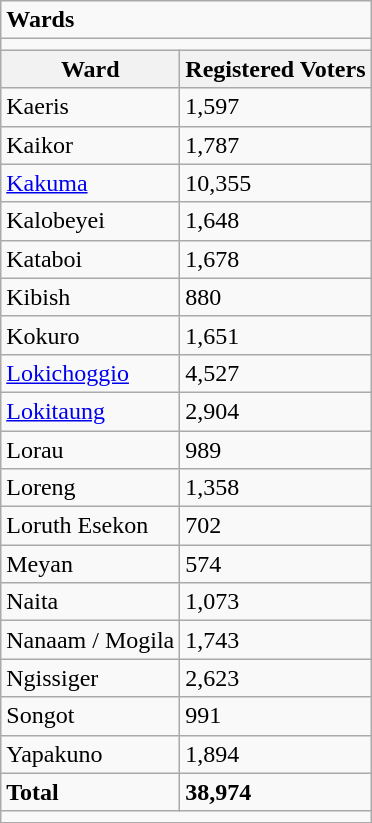<table class="wikitable">
<tr>
<td colspan="2"><strong>Wards</strong></td>
</tr>
<tr>
<td colspan="2"></td>
</tr>
<tr>
<th>Ward</th>
<th>Registered Voters</th>
</tr>
<tr>
<td>Kaeris</td>
<td>1,597</td>
</tr>
<tr>
<td>Kaikor</td>
<td>1,787</td>
</tr>
<tr>
<td><a href='#'>Kakuma</a></td>
<td>10,355</td>
</tr>
<tr>
<td>Kalobeyei</td>
<td>1,648</td>
</tr>
<tr>
<td>Kataboi</td>
<td>1,678</td>
</tr>
<tr>
<td>Kibish</td>
<td>880</td>
</tr>
<tr>
<td>Kokuro</td>
<td>1,651</td>
</tr>
<tr>
<td><a href='#'>Lokichoggio</a></td>
<td>4,527</td>
</tr>
<tr>
<td><a href='#'>Lokitaung</a></td>
<td>2,904</td>
</tr>
<tr>
<td>Lorau</td>
<td>989</td>
</tr>
<tr>
<td>Loreng</td>
<td>1,358</td>
</tr>
<tr>
<td>Loruth Esekon</td>
<td>702</td>
</tr>
<tr>
<td>Meyan</td>
<td>574</td>
</tr>
<tr>
<td>Naita</td>
<td>1,073</td>
</tr>
<tr>
<td>Nanaam / Mogila</td>
<td>1,743</td>
</tr>
<tr>
<td>Ngissiger</td>
<td>2,623</td>
</tr>
<tr>
<td>Songot</td>
<td>991</td>
</tr>
<tr>
<td>Yapakuno</td>
<td>1,894</td>
</tr>
<tr>
<td><strong>Total</strong></td>
<td><strong>38,974</strong></td>
</tr>
<tr>
<td colspan="2"></td>
</tr>
</table>
